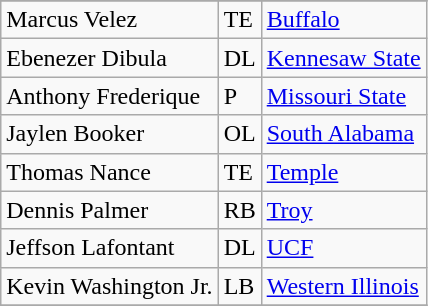<table class="wikitable sortable">
<tr>
</tr>
<tr>
<td>Marcus Velez</td>
<td>TE</td>
<td><a href='#'>Buffalo</a></td>
</tr>
<tr>
<td>Ebenezer Dibula</td>
<td>DL</td>
<td><a href='#'>Kennesaw State</a></td>
</tr>
<tr>
<td>Anthony Frederique</td>
<td>P</td>
<td><a href='#'>Missouri State</a></td>
</tr>
<tr>
<td>Jaylen Booker</td>
<td>OL</td>
<td><a href='#'>South Alabama</a></td>
</tr>
<tr>
<td>Thomas Nance</td>
<td>TE</td>
<td><a href='#'>Temple</a></td>
</tr>
<tr>
<td>Dennis Palmer</td>
<td>RB</td>
<td><a href='#'>Troy</a></td>
</tr>
<tr>
<td>Jeffson Lafontant</td>
<td>DL</td>
<td><a href='#'>UCF</a></td>
</tr>
<tr>
<td>Kevin Washington Jr.</td>
<td>LB</td>
<td><a href='#'>Western Illinois</a></td>
</tr>
<tr>
</tr>
</table>
